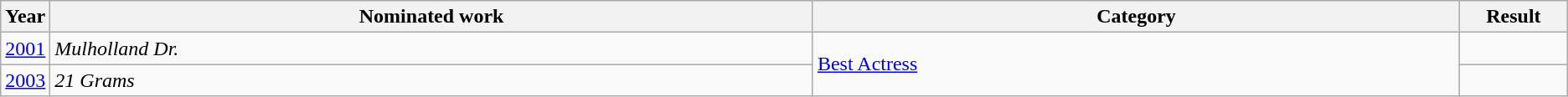<table class=wikitable>
<tr>
<th scope="col" style="width:1em;">Year</th>
<th scope="col" style="width:39em;">Nominated work</th>
<th scope="col" style="width:33em;">Category</th>
<th scope="col" style="width:5em;">Result</th>
</tr>
<tr>
<td><a href='#'>2001</a></td>
<td><em>Mulholland Dr.</em></td>
<td rowspan="2"><a href='#'>Best Actress</a></td>
<td></td>
</tr>
<tr>
<td><a href='#'>2003</a></td>
<td><em>21 Grams</em></td>
<td></td>
</tr>
</table>
